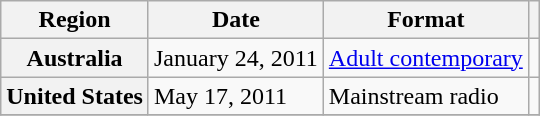<table class="wikitable plainrowheaders">
<tr>
<th scope="col">Region</th>
<th scope="col">Date</th>
<th scope="col">Format</th>
<th scope="col"></th>
</tr>
<tr>
<th scope="row">Australia</th>
<td>January 24, 2011</td>
<td><a href='#'>Adult contemporary</a></td>
<td></td>
</tr>
<tr>
<th scope="row">United States</th>
<td>May 17, 2011</td>
<td>Mainstream radio</td>
<td></td>
</tr>
<tr>
</tr>
</table>
